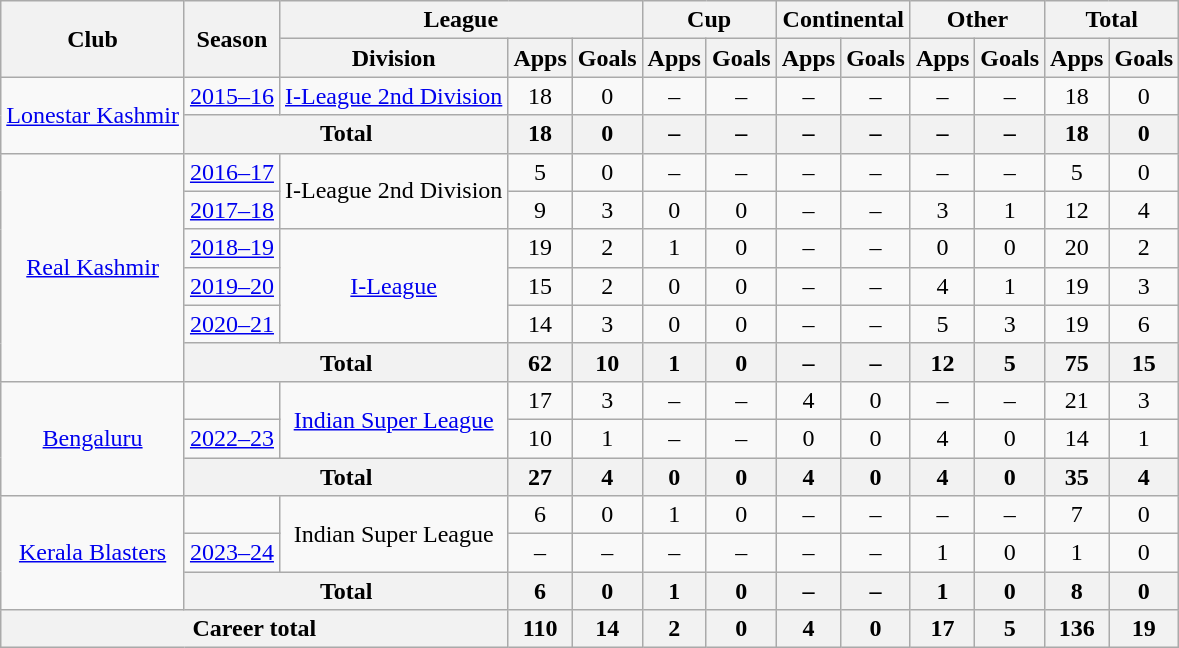<table class="wikitable" style="text-align: center">
<tr>
<th rowspan="2">Club</th>
<th rowspan="2">Season</th>
<th colspan="3">League</th>
<th colspan="2">Cup</th>
<th colspan="2">Continental</th>
<th colspan="2">Other</th>
<th colspan="2">Total</th>
</tr>
<tr>
<th>Division</th>
<th>Apps</th>
<th>Goals</th>
<th>Apps</th>
<th>Goals</th>
<th>Apps</th>
<th>Goals</th>
<th>Apps</th>
<th>Goals</th>
<th>Apps</th>
<th>Goals</th>
</tr>
<tr>
<td rowspan="2"><a href='#'>Lonestar Kashmir</a></td>
<td><a href='#'>2015–16</a></td>
<td><a href='#'>I-League 2nd Division</a></td>
<td>18</td>
<td>0</td>
<td>–</td>
<td>–</td>
<td>–</td>
<td>–</td>
<td>–</td>
<td>–</td>
<td>18</td>
<td>0</td>
</tr>
<tr>
<th colspan="2">Total</th>
<th>18</th>
<th>0</th>
<th>–</th>
<th>–</th>
<th>–</th>
<th>–</th>
<th>–</th>
<th>–</th>
<th>18</th>
<th>0</th>
</tr>
<tr>
<td rowspan="6"><a href='#'>Real Kashmir</a></td>
<td><a href='#'>2016–17</a></td>
<td rowspan="2">I-League 2nd Division</td>
<td>5</td>
<td>0</td>
<td>–</td>
<td>–</td>
<td>–</td>
<td>–</td>
<td>–</td>
<td>–</td>
<td>5</td>
<td>0</td>
</tr>
<tr>
<td><a href='#'>2017–18</a></td>
<td>9</td>
<td>3</td>
<td>0</td>
<td>0</td>
<td>–</td>
<td>–</td>
<td>3</td>
<td>1</td>
<td>12</td>
<td>4</td>
</tr>
<tr>
<td><a href='#'>2018–19</a></td>
<td rowspan="3"><a href='#'>I-League</a></td>
<td>19</td>
<td>2</td>
<td>1</td>
<td>0</td>
<td>–</td>
<td>–</td>
<td>0</td>
<td>0</td>
<td>20</td>
<td>2</td>
</tr>
<tr>
<td><a href='#'>2019–20</a></td>
<td>15</td>
<td>2</td>
<td>0</td>
<td>0</td>
<td>–</td>
<td>–</td>
<td>4</td>
<td>1</td>
<td>19</td>
<td>3</td>
</tr>
<tr>
<td><a href='#'>2020–21</a></td>
<td>14</td>
<td>3</td>
<td>0</td>
<td>0</td>
<td>–</td>
<td>–</td>
<td>5</td>
<td>3</td>
<td>19</td>
<td>6</td>
</tr>
<tr>
<th colspan="2">Total</th>
<th>62</th>
<th>10</th>
<th>1</th>
<th>0</th>
<th>–</th>
<th>–</th>
<th>12</th>
<th>5</th>
<th>75</th>
<th>15</th>
</tr>
<tr>
<td rowspan="3"><a href='#'>Bengaluru</a></td>
<td></td>
<td Rowspan="2"><a href='#'>Indian Super League</a></td>
<td>17</td>
<td>3</td>
<td>–</td>
<td>–</td>
<td>4</td>
<td>0</td>
<td>–</td>
<td>–</td>
<td>21</td>
<td>3</td>
</tr>
<tr>
<td><a href='#'>2022–23</a></td>
<td>10</td>
<td>1</td>
<td>–</td>
<td>–</td>
<td>0</td>
<td>0</td>
<td>4</td>
<td>0</td>
<td>14</td>
<td>1</td>
</tr>
<tr>
<th colspan="2">Total</th>
<th>27</th>
<th>4</th>
<th>0</th>
<th>0</th>
<th>4</th>
<th>0</th>
<th>4</th>
<th>0</th>
<th>35</th>
<th>4</th>
</tr>
<tr>
<td rowspan="3"><a href='#'>Kerala Blasters</a></td>
<td></td>
<td rowspan="2">Indian Super League</td>
<td>6</td>
<td>0</td>
<td>1</td>
<td>0</td>
<td>–</td>
<td>–</td>
<td>–</td>
<td>–</td>
<td>7</td>
<td>0</td>
</tr>
<tr>
<td><a href='#'>2023–24</a></td>
<td>–</td>
<td>–</td>
<td>–</td>
<td>–</td>
<td>–</td>
<td>–</td>
<td>1</td>
<td>0</td>
<td>1</td>
<td>0</td>
</tr>
<tr>
<th colspan="2">Total</th>
<th>6</th>
<th>0</th>
<th>1</th>
<th>0</th>
<th>–</th>
<th>–</th>
<th>1</th>
<th>0</th>
<th>8</th>
<th>0</th>
</tr>
<tr>
<th colspan="3"><strong>Career total</strong></th>
<th>110</th>
<th>14</th>
<th>2</th>
<th>0</th>
<th>4</th>
<th>0</th>
<th>17</th>
<th>5</th>
<th>136</th>
<th>19</th>
</tr>
</table>
